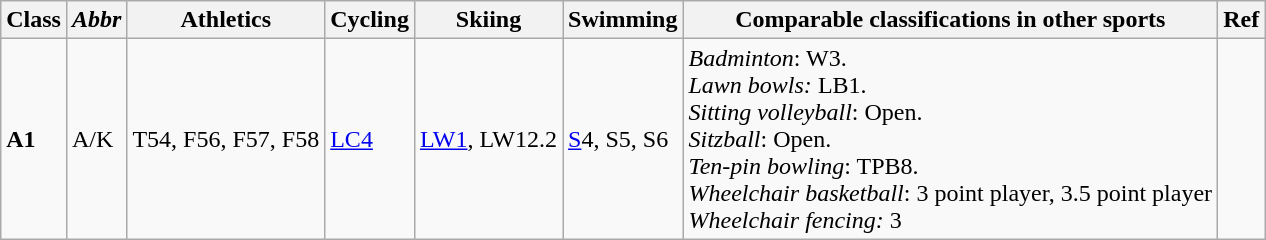<table class="wikitable sortable">
<tr>
<th>Class</th>
<th><em>Abbr</em></th>
<th>Athletics</th>
<th>Cycling</th>
<th>Skiing</th>
<th>Swimming</th>
<th>Comparable classifications in other sports</th>
<th>Ref</th>
</tr>
<tr>
<td><strong>A1</strong></td>
<td>A/K</td>
<td>T54, F56, F57, F58</td>
<td><a href='#'>LC4</a></td>
<td><a href='#'>LW1</a>, LW12.2</td>
<td><a href='#'>S</a>4, S5, S6</td>
<td><em>Badminton</em>: W3.<br><em>Lawn bowls:</em> LB1.<br><em>Sitting volleyball</em>: Open.<br><em>Sitzball</em>: Open.<br><em>Ten-pin bowling</em>: TPB8.<br><em>Wheelchair basketball</em>: 3 point player, 3.5 point player<br><em>Wheelchair fencing:</em> 3</td>
<td></td>
</tr>
</table>
